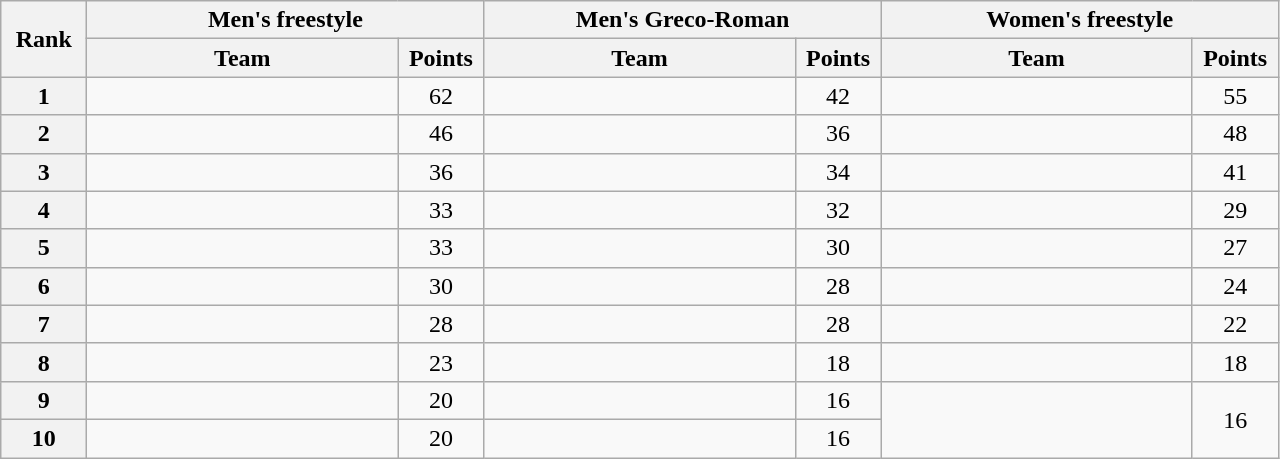<table class="wikitable" style="text-align:center;">
<tr>
<th width=50 rowspan="2">Rank</th>
<th colspan="2">Men's freestyle</th>
<th colspan="2">Men's Greco-Roman</th>
<th colspan="2">Women's freestyle</th>
</tr>
<tr>
<th width=200>Team</th>
<th width=50>Points</th>
<th width=200>Team</th>
<th width=50>Points</th>
<th width=200>Team</th>
<th width=50>Points</th>
</tr>
<tr>
<th>1</th>
<td align=left></td>
<td>62</td>
<td align=left></td>
<td>42</td>
<td align=left></td>
<td>55</td>
</tr>
<tr>
<th>2</th>
<td align=left></td>
<td>46</td>
<td align=left></td>
<td>36</td>
<td align=left></td>
<td>48</td>
</tr>
<tr>
<th>3</th>
<td align=left></td>
<td>36</td>
<td align=left></td>
<td>34</td>
<td align=left></td>
<td>41</td>
</tr>
<tr>
<th>4</th>
<td align=left></td>
<td>33</td>
<td align=left></td>
<td>32</td>
<td align=left></td>
<td>29</td>
</tr>
<tr>
<th>5</th>
<td align=left></td>
<td>33</td>
<td align=left></td>
<td>30</td>
<td align=left></td>
<td>27</td>
</tr>
<tr>
<th>6</th>
<td align=left></td>
<td>30</td>
<td align=left></td>
<td>28</td>
<td align=left></td>
<td>24</td>
</tr>
<tr>
<th>7</th>
<td align=left></td>
<td>28</td>
<td align=left></td>
<td>28</td>
<td align=left></td>
<td>22</td>
</tr>
<tr>
<th>8</th>
<td align=left></td>
<td>23</td>
<td align=left></td>
<td>18</td>
<td align=left></td>
<td>18</td>
</tr>
<tr>
<th>9</th>
<td align=left></td>
<td>20</td>
<td align=left></td>
<td>16</td>
<td rowspan=2 align=left><br></td>
<td rowspan=2>16</td>
</tr>
<tr>
<th>10</th>
<td align=left></td>
<td>20</td>
<td align=left></td>
<td>16</td>
</tr>
</table>
